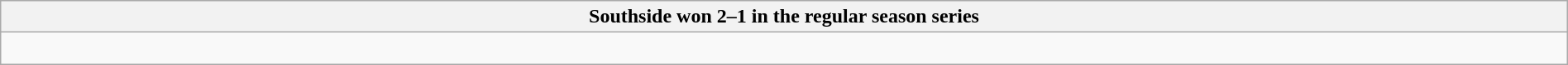<table class="wikitable collapsible collapsed" style="width:100%">
<tr>
<th>Southside won 2–1 in the regular season series</th>
</tr>
<tr>
<td><br>

</td>
</tr>
</table>
